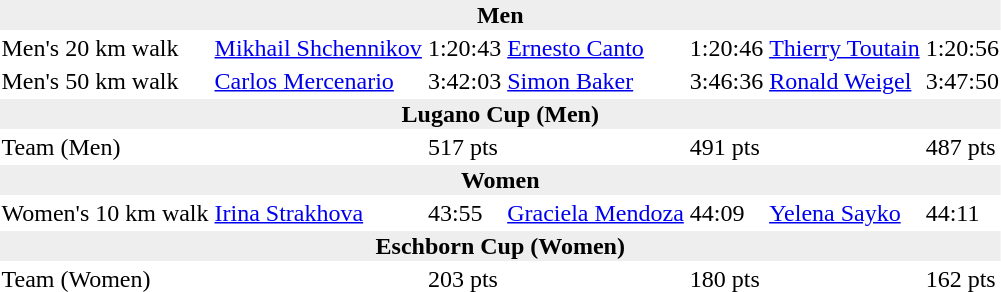<table>
<tr>
<td colspan=7 bgcolor=#eeeeee style=text-align:center;><strong>Men</strong></td>
</tr>
<tr>
<td>Men's 20 km walk</td>
<td><a href='#'>Mikhail Shchennikov</a><br></td>
<td>1:20:43</td>
<td><a href='#'>Ernesto Canto</a><br></td>
<td>1:20:46</td>
<td><a href='#'>Thierry Toutain</a><br></td>
<td>1:20:56</td>
</tr>
<tr>
<td>Men's 50 km walk</td>
<td><a href='#'>Carlos Mercenario</a><br></td>
<td>3:42:03</td>
<td><a href='#'>Simon Baker</a><br></td>
<td>3:46:36</td>
<td><a href='#'>Ronald Weigel</a><br></td>
<td>3:47:50</td>
</tr>
<tr>
<td colspan=7 bgcolor=#eeeeee style=text-align:center;><strong>Lugano Cup (Men)</strong></td>
</tr>
<tr>
<td>Team (Men)</td>
<td></td>
<td>517 pts</td>
<td></td>
<td>491 pts</td>
<td></td>
<td>487 pts</td>
</tr>
<tr>
<td colspan=7 bgcolor=#eeeeee style=text-align:center;><strong>Women</strong></td>
</tr>
<tr>
<td>Women's 10 km walk</td>
<td><a href='#'>Irina Strakhova</a><br></td>
<td>43:55</td>
<td><a href='#'>Graciela Mendoza</a><br></td>
<td>44:09</td>
<td><a href='#'>Yelena Sayko</a><br></td>
<td>44:11</td>
</tr>
<tr>
<td colspan=7 bgcolor=#eeeeee style=text-align:center;><strong>Eschborn Cup (Women)</strong></td>
</tr>
<tr>
<td>Team (Women)</td>
<td></td>
<td>203 pts</td>
<td></td>
<td>180 pts</td>
<td></td>
<td>162 pts</td>
</tr>
</table>
